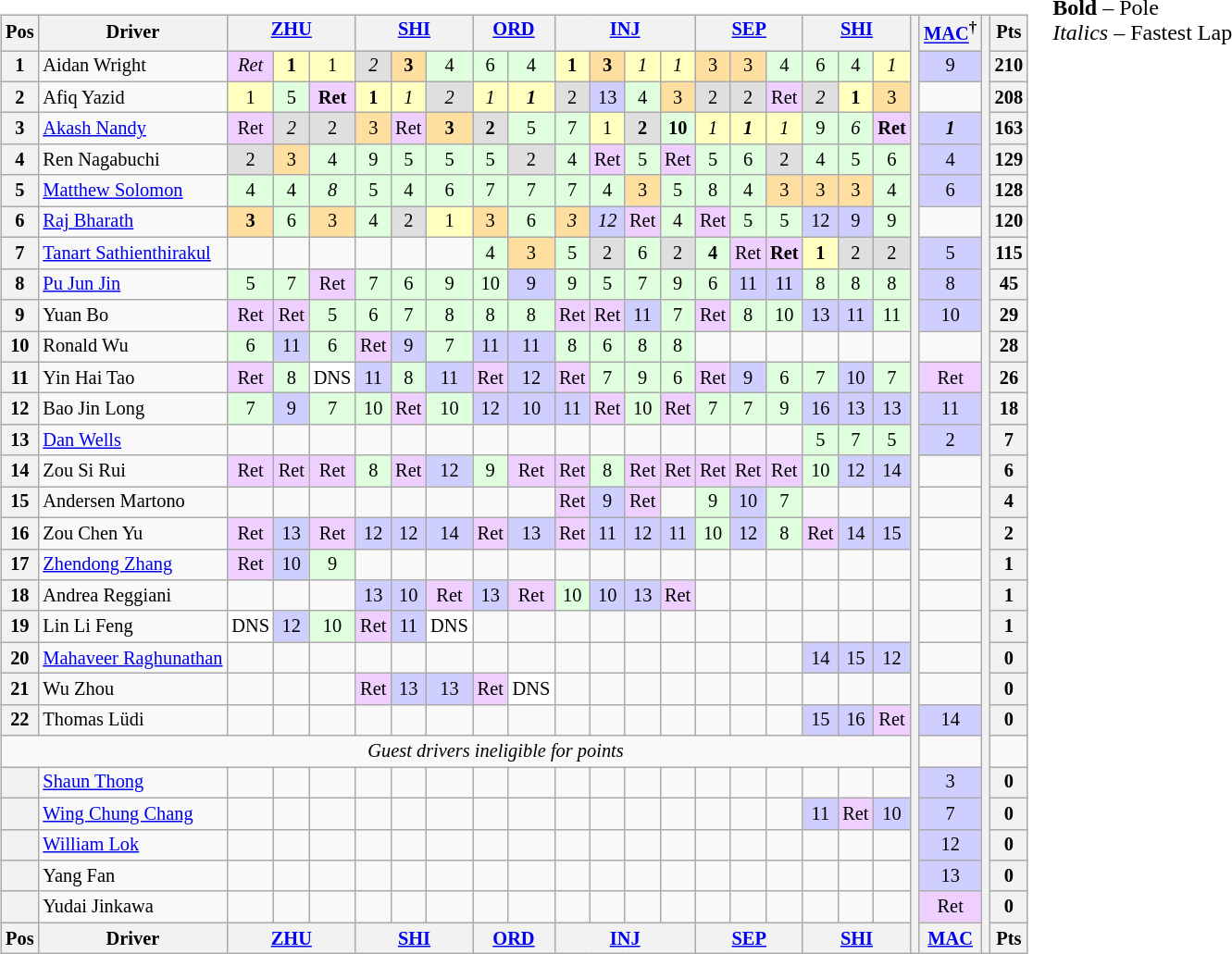<table>
<tr>
<td><br><table class="wikitable" style="font-size: 85%; text-align:center">
<tr valign="top">
<th valign="middle">Pos</th>
<th valign="middle">Driver</th>
<th colspan=3><a href='#'>ZHU</a><br></th>
<th colspan=3><a href='#'>SHI</a><br></th>
<th colspan=2><a href='#'>ORD</a><br></th>
<th colspan=4><a href='#'>INJ</a><br></th>
<th colspan=3><a href='#'>SEP</a><br></th>
<th colspan=3><a href='#'>SHI</a><br></th>
<th rowspan=30></th>
<th><a href='#'>MAC</a><sup>†</sup><br></th>
<th rowspan=30></th>
<th valign="middle">Pts</th>
</tr>
<tr>
<th>1</th>
<td align=left> Aidan Wright</td>
<td style="background:#EFCFFF;"><em>Ret</em></td>
<td style="background:#FFFFBF;"><strong>1</strong></td>
<td style="background:#FFFFBF;">1</td>
<td style="background:#DFDFDF;"><em>2</em></td>
<td style="background:#FFDF9F;"><strong>3</strong></td>
<td style="background:#DFFFDF;">4</td>
<td style="background:#DFFFDF;">6</td>
<td style="background:#DFFFDF;">4</td>
<td style="background:#FFFFBF;"><strong>1</strong></td>
<td style="background:#FFDF9F;"><strong>3</strong></td>
<td style="background:#FFFFBF;"><em>1</em></td>
<td style="background:#FFFFBF;"><em>1</em></td>
<td style="background:#FFDF9F;">3</td>
<td style="background:#FFDF9F;">3</td>
<td style="background:#DFFFDF;">4</td>
<td style="background:#DFFFDF;">6</td>
<td style="background:#DFFFDF;">4</td>
<td style="background:#FFFFBF;"><em>1</em></td>
<td style="background:#CFCFFF;">9</td>
<th>210</th>
</tr>
<tr>
<th>2</th>
<td align=left> Afiq Yazid</td>
<td style="background:#FFFFBF;">1</td>
<td style="background:#DFFFDF;">5</td>
<td style="background:#EFCFFF;"><strong>Ret</strong></td>
<td style="background:#FFFFBF;"><strong>1</strong></td>
<td style="background:#FFFFBF;"><em>1</em></td>
<td style="background:#DFDFDF;"><em>2</em></td>
<td style="background:#FFFFBF;"><em>1</em></td>
<td style="background:#FFFFBF;"><strong><em>1</em></strong></td>
<td style="background:#DFDFDF;">2</td>
<td style="background:#CFCFFF;">13</td>
<td style="background:#DFFFDF;">4</td>
<td style="background:#FFDF9F;">3</td>
<td style="background:#DFDFDF;">2</td>
<td style="background:#DFDFDF;">2</td>
<td style="background:#EFCFFF;">Ret</td>
<td style="background:#DFDFDF;"><em>2</em></td>
<td style="background:#FFFFBF;"><strong>1</strong></td>
<td style="background:#FFDF9F;">3</td>
<td></td>
<th>208</th>
</tr>
<tr>
<th>3</th>
<td align=left> <a href='#'>Akash Nandy</a></td>
<td style="background:#EFCFFF;">Ret</td>
<td style="background:#DFDFDF;"><em>2</em></td>
<td style="background:#DFDFDF;">2</td>
<td style="background:#FFDF9F;">3</td>
<td style="background:#EFCFFF;">Ret</td>
<td style="background:#FFDF9F;"><strong>3</strong></td>
<td style="background:#DFDFDF;"><strong>2</strong></td>
<td style="background:#DFFFDF;">5</td>
<td style="background:#DFFFDF;">7</td>
<td style="background:#FFFFBF;">1</td>
<td style="background:#DFDFDF;"><strong>2</strong></td>
<td style="background:#DFFFDF;"><strong>10</strong></td>
<td style="background:#FFFFBF;"><em>1</em></td>
<td style="background:#FFFFBF;"><strong><em>1</em></strong></td>
<td style="background:#FFFFBF;"><em>1</em></td>
<td style="background:#DFFFDF;">9</td>
<td style="background:#DFFFDF;"><em>6</em></td>
<td style="background:#EFCFFF;"><strong>Ret</strong></td>
<td style="background:#CFCFFF;"><strong><em>1</em></strong></td>
<th>163</th>
</tr>
<tr>
<th>4</th>
<td align=left> Ren Nagabuchi</td>
<td style="background:#DFDFDF;">2</td>
<td style="background:#FFDF9F;">3</td>
<td style="background:#DFFFDF;">4</td>
<td style="background:#DFFFDF;">9</td>
<td style="background:#DFFFDF;">5</td>
<td style="background:#DFFFDF;">5</td>
<td style="background:#DFFFDF;">5</td>
<td style="background:#DFDFDF;">2</td>
<td style="background:#DFFFDF;">4</td>
<td style="background:#EFCFFF;">Ret</td>
<td style="background:#DFFFDF;">5</td>
<td style="background:#EFCFFF;">Ret</td>
<td style="background:#DFFFDF;">5</td>
<td style="background:#DFFFDF;">6</td>
<td style="background:#DFDFDF;">2</td>
<td style="background:#DFFFDF;">4</td>
<td style="background:#DFFFDF;">5</td>
<td style="background:#DFFFDF;">6</td>
<td style="background:#CFCFFF;">4</td>
<th>129</th>
</tr>
<tr>
<th>5</th>
<td align=left> <a href='#'>Matthew Solomon</a></td>
<td style="background:#DFFFDF;">4</td>
<td style="background:#DFFFDF;">4</td>
<td style="background:#DFFFDF;"><em>8</em></td>
<td style="background:#DFFFDF;">5</td>
<td style="background:#DFFFDF;">4</td>
<td style="background:#DFFFDF;">6</td>
<td style="background:#DFFFDF;">7</td>
<td style="background:#DFFFDF;">7</td>
<td style="background:#DFFFDF;">7</td>
<td style="background:#DFFFDF;">4</td>
<td style="background:#FFDF9F;">3</td>
<td style="background:#DFFFDF;">5</td>
<td style="background:#DFFFDF;">8</td>
<td style="background:#DFFFDF;">4</td>
<td style="background:#FFDF9F;">3</td>
<td style="background:#FFDF9F;">3</td>
<td style="background:#FFDF9F;">3</td>
<td style="background:#DFFFDF;">4</td>
<td style="background:#CFCFFF;">6</td>
<th>128</th>
</tr>
<tr>
<th>6</th>
<td align=left> <a href='#'>Raj Bharath</a></td>
<td style="background:#FFDF9F;"><strong>3</strong></td>
<td style="background:#DFFFDF;">6</td>
<td style="background:#FFDF9F;">3</td>
<td style="background:#DFFFDF;">4</td>
<td style="background:#DFDFDF;">2</td>
<td style="background:#FFFFBF;">1</td>
<td style="background:#FFDF9F;">3</td>
<td style="background:#DFFFDF;">6</td>
<td style="background:#FFDF9F;"><em>3</em></td>
<td style="background:#CFCFFF;"><em>12</em></td>
<td style="background:#EFCFFF;">Ret</td>
<td style="background:#DFFFDF;">4</td>
<td style="background:#EFCFFF;">Ret</td>
<td style="background:#DFFFDF;">5</td>
<td style="background:#DFFFDF;">5</td>
<td style="background:#CFCFFF;">12</td>
<td style="background:#CFCFFF;">9</td>
<td style="background:#DFFFDF;">9</td>
<td></td>
<th>120</th>
</tr>
<tr>
<th>7</th>
<td align=left nowrap> <a href='#'>Tanart Sathienthirakul</a></td>
<td></td>
<td></td>
<td></td>
<td></td>
<td></td>
<td></td>
<td style="background:#DFFFDF;">4</td>
<td style="background:#FFDF9F;">3</td>
<td style="background:#DFFFDF;">5</td>
<td style="background:#DFDFDF;">2</td>
<td style="background:#DFFFDF;">6</td>
<td style="background:#DFDFDF;">2</td>
<td style="background:#DFFFDF;"><strong>4</strong></td>
<td style="background:#EFCFFF;">Ret</td>
<td style="background:#EFCFFF;"><strong>Ret</strong></td>
<td style="background:#FFFFBF;"><strong>1</strong></td>
<td style="background:#DFDFDF;">2</td>
<td style="background:#DFDFDF;">2</td>
<td style="background:#CFCFFF;">5</td>
<th>115</th>
</tr>
<tr>
<th>8</th>
<td align=left> <a href='#'>Pu Jun Jin</a></td>
<td style="background:#DFFFDF;">5</td>
<td style="background:#DFFFDF;">7</td>
<td style="background:#EFCFFF;">Ret</td>
<td style="background:#DFFFDF;">7</td>
<td style="background:#DFFFDF;">6</td>
<td style="background:#DFFFDF;">9</td>
<td style="background:#DFFFDF;">10</td>
<td style="background:#CFCFFF;">9</td>
<td style="background:#DFFFDF;">9</td>
<td style="background:#DFFFDF;">5</td>
<td style="background:#DFFFDF;">7</td>
<td style="background:#DFFFDF;">9</td>
<td style="background:#DFFFDF;">6</td>
<td style="background:#CFCFFF;">11</td>
<td style="background:#CFCFFF;">11</td>
<td style="background:#DFFFDF;">8</td>
<td style="background:#DFFFDF;">8</td>
<td style="background:#DFFFDF;">8</td>
<td style="background:#CFCFFF;">8</td>
<th>45</th>
</tr>
<tr>
<th>9</th>
<td align=left> Yuan Bo</td>
<td style="background:#EFCFFF;">Ret</td>
<td style="background:#EFCFFF;">Ret</td>
<td style="background:#DFFFDF;">5</td>
<td style="background:#DFFFDF;">6</td>
<td style="background:#DFFFDF;">7</td>
<td style="background:#DFFFDF;">8</td>
<td style="background:#DFFFDF;">8</td>
<td style="background:#DFFFDF;">8</td>
<td style="background:#EFCFFF;">Ret</td>
<td style="background:#EFCFFF;">Ret</td>
<td style="background:#CFCFFF;">11</td>
<td style="background:#DFFFDF;">7</td>
<td style="background:#EFCFFF;">Ret</td>
<td style="background:#DFFFDF;">8</td>
<td style="background:#DFFFDF;">10</td>
<td style="background:#CFCFFF;">13</td>
<td style="background:#CFCFFF;">11</td>
<td style="background:#DFFFDF;">11</td>
<td style="background:#CFCFFF;">10</td>
<th>29</th>
</tr>
<tr>
<th>10</th>
<td align=left> Ronald Wu</td>
<td style="background:#DFFFDF;">6</td>
<td style="background:#CFCFFF;">11</td>
<td style="background:#DFFFDF;">6</td>
<td style="background:#EFCFFF;">Ret</td>
<td style="background:#CFCFFF;">9</td>
<td style="background:#DFFFDF;">7</td>
<td style="background:#CFCFFF;">11</td>
<td style="background:#CFCFFF;">11</td>
<td style="background:#DFFFDF;">8</td>
<td style="background:#DFFFDF;">6</td>
<td style="background:#DFFFDF;">8</td>
<td style="background:#DFFFDF;">8</td>
<td></td>
<td></td>
<td></td>
<td></td>
<td></td>
<td></td>
<td></td>
<th>28</th>
</tr>
<tr>
<th>11</th>
<td align=left> Yin Hai Tao</td>
<td style="background:#EFCFFF;">Ret</td>
<td style="background:#DFFFDF;">8</td>
<td style="background:#FFFFFF;">DNS</td>
<td style="background:#CFCFFF;">11</td>
<td style="background:#DFFFDF;">8</td>
<td style="background:#CFCFFF;">11</td>
<td style="background:#EFCFFF;">Ret</td>
<td style="background:#CFCFFF;">12</td>
<td style="background:#EFCFFF;">Ret</td>
<td style="background:#DFFFDF;">7</td>
<td style="background:#DFFFDF;">9</td>
<td style="background:#DFFFDF;">6</td>
<td style="background:#EFCFFF;">Ret</td>
<td style="background:#CFCFFF;">9</td>
<td style="background:#DFFFDF;">6</td>
<td style="background:#DFFFDF;">7</td>
<td style="background:#CFCFFF;">10</td>
<td style="background:#DFFFDF;">7</td>
<td style="background:#EFCFFF;">Ret</td>
<th>26</th>
</tr>
<tr>
<th>12</th>
<td align=left> Bao Jin Long</td>
<td style="background:#DFFFDF;">7</td>
<td style="background:#CFCFFF;">9</td>
<td style="background:#DFFFDF;">7</td>
<td style="background:#DFFFDF;">10</td>
<td style="background:#EFCFFF;">Ret</td>
<td style="background:#DFFFDF;">10</td>
<td style="background:#CFCFFF;">12</td>
<td style="background:#CFCFFF;">10</td>
<td style="background:#CFCFFF;">11</td>
<td style="background:#EFCFFF;">Ret</td>
<td style="background:#DFFFDF;">10</td>
<td style="background:#EFCFFF;">Ret</td>
<td style="background:#DFFFDF;">7</td>
<td style="background:#DFFFDF;">7</td>
<td style="background:#DFFFDF;">9</td>
<td style="background:#CFCFFF;">16</td>
<td style="background:#CFCFFF;">13</td>
<td style="background:#CFCFFF;">13</td>
<td style="background:#CFCFFF;">11</td>
<th>18</th>
</tr>
<tr>
<th>13</th>
<td align=left> <a href='#'>Dan Wells</a></td>
<td></td>
<td></td>
<td></td>
<td></td>
<td></td>
<td></td>
<td></td>
<td></td>
<td></td>
<td></td>
<td></td>
<td></td>
<td></td>
<td></td>
<td></td>
<td style="background:#DFFFDF;">5</td>
<td style="background:#DFFFDF;">7</td>
<td style="background:#DFFFDF;">5</td>
<td style="background:#CFCFFF;">2</td>
<th>7</th>
</tr>
<tr>
<th>14</th>
<td align=left> Zou Si Rui</td>
<td style="background:#EFCFFF;">Ret</td>
<td style="background:#EFCFFF;">Ret</td>
<td style="background:#EFCFFF;">Ret</td>
<td style="background:#DFFFDF;">8</td>
<td style="background:#EFCFFF;">Ret</td>
<td style="background:#CFCFFF;">12</td>
<td style="background:#DFFFDF;">9</td>
<td style="background:#EFCFFF;">Ret</td>
<td style="background:#EFCFFF;">Ret</td>
<td style="background:#DFFFDF;">8</td>
<td style="background:#EFCFFF;">Ret</td>
<td style="background:#EFCFFF;">Ret</td>
<td style="background:#EFCFFF;">Ret</td>
<td style="background:#EFCFFF;">Ret</td>
<td style="background:#EFCFFF;">Ret</td>
<td style="background:#DFFFDF;">10</td>
<td style="background:#CFCFFF;">12</td>
<td style="background:#CFCFFF;">14</td>
<td></td>
<th>6</th>
</tr>
<tr>
<th>15</th>
<td align=left> Andersen Martono</td>
<td></td>
<td></td>
<td></td>
<td></td>
<td></td>
<td></td>
<td></td>
<td></td>
<td style="background:#EFCFFF;">Ret</td>
<td style="background:#CFCFFF;">9</td>
<td style="background:#EFCFFF;">Ret</td>
<td></td>
<td style="background:#DFFFDF;">9</td>
<td style="background:#CFCFFF;">10</td>
<td style="background:#DFFFDF;">7</td>
<td></td>
<td></td>
<td></td>
<td></td>
<th>4</th>
</tr>
<tr>
<th>16</th>
<td align=left> Zou Chen Yu</td>
<td style="background:#EFCFFF;">Ret</td>
<td style="background:#CFCFFF;">13</td>
<td style="background:#EFCFFF;">Ret</td>
<td style="background:#CFCFFF;">12</td>
<td style="background:#CFCFFF;">12</td>
<td style="background:#CFCFFF;">14</td>
<td style="background:#EFCFFF;">Ret</td>
<td style="background:#CFCFFF;">13</td>
<td style="background:#EFCFFF;">Ret</td>
<td style="background:#CFCFFF;">11</td>
<td style="background:#CFCFFF;">12</td>
<td style="background:#CFCFFF;">11</td>
<td style="background:#DFFFDF;">10</td>
<td style="background:#CFCFFF;">12</td>
<td style="background:#DFFFDF;">8</td>
<td style="background:#EFCFFF;">Ret</td>
<td style="background:#CFCFFF;">14</td>
<td style="background:#CFCFFF;">15</td>
<td></td>
<th>2</th>
</tr>
<tr>
<th>17</th>
<td align=left> <a href='#'>Zhendong Zhang</a></td>
<td style="background:#EFCFFF;">Ret</td>
<td style="background:#CFCFFF;">10</td>
<td style="background:#DFFFDF;">9</td>
<td></td>
<td></td>
<td></td>
<td></td>
<td></td>
<td></td>
<td></td>
<td></td>
<td></td>
<td></td>
<td></td>
<td></td>
<td></td>
<td></td>
<td></td>
<td></td>
<th>1</th>
</tr>
<tr>
<th>18</th>
<td align=left> Andrea Reggiani</td>
<td></td>
<td></td>
<td></td>
<td style="background:#CFCFFF;">13</td>
<td style="background:#CFCFFF;">10</td>
<td style="background:#EFCFFF;">Ret</td>
<td style="background:#CFCFFF;">13</td>
<td style="background:#EFCFFF;">Ret</td>
<td style="background:#DFFFDF;">10</td>
<td style="background:#CFCFFF;">10</td>
<td style="background:#CFCFFF;">13</td>
<td style="background:#EFCFFF;">Ret</td>
<td></td>
<td></td>
<td></td>
<td></td>
<td></td>
<td></td>
<td></td>
<th>1</th>
</tr>
<tr>
<th>19</th>
<td align=left> Lin Li Feng</td>
<td style="background:#FFFFFF;">DNS</td>
<td style="background:#CFCFFF;">12</td>
<td style="background:#DFFFDF;">10</td>
<td style="background:#EFCFFF;">Ret</td>
<td style="background:#CFCFFF;">11</td>
<td style="background:#FFFFFF;">DNS</td>
<td></td>
<td></td>
<td></td>
<td></td>
<td></td>
<td></td>
<td></td>
<td></td>
<td></td>
<td></td>
<td></td>
<td></td>
<td></td>
<th>1</th>
</tr>
<tr>
<th>20</th>
<td align=left nowrap> <a href='#'>Mahaveer Raghunathan</a></td>
<td></td>
<td></td>
<td></td>
<td></td>
<td></td>
<td></td>
<td></td>
<td></td>
<td></td>
<td></td>
<td></td>
<td></td>
<td></td>
<td></td>
<td></td>
<td style="background:#CFCFFF;">14</td>
<td style="background:#CFCFFF;">15</td>
<td style="background:#CFCFFF;">12</td>
<td></td>
<th>0</th>
</tr>
<tr>
<th>21</th>
<td align=left> Wu Zhou</td>
<td></td>
<td></td>
<td></td>
<td style="background:#EFCFFF;">Ret</td>
<td style="background:#CFCFFF;">13</td>
<td style="background:#CFCFFF;">13</td>
<td style="background:#EFCFFF;">Ret</td>
<td style="background:#FFFFFF;">DNS</td>
<td></td>
<td></td>
<td></td>
<td></td>
<td></td>
<td></td>
<td></td>
<td></td>
<td></td>
<td></td>
<td></td>
<th>0</th>
</tr>
<tr>
<th>22</th>
<td align=left> Thomas Lüdi</td>
<td></td>
<td></td>
<td></td>
<td></td>
<td></td>
<td></td>
<td></td>
<td></td>
<td></td>
<td></td>
<td></td>
<td></td>
<td></td>
<td></td>
<td></td>
<td style="background:#CFCFFF;">15</td>
<td style="background:#CFCFFF;">16</td>
<td style="background:#EFCFFF;">Ret</td>
<td style="background:#CFCFFF;">14</td>
<th>0</th>
</tr>
<tr>
<td align=center colspan=23><em>Guest drivers ineligible for points</em></td>
</tr>
<tr>
<th></th>
<td align=left> <a href='#'>Shaun Thong</a></td>
<td></td>
<td></td>
<td></td>
<td></td>
<td></td>
<td></td>
<td></td>
<td></td>
<td></td>
<td></td>
<td></td>
<td></td>
<td></td>
<td></td>
<td></td>
<td></td>
<td></td>
<td></td>
<td style="background:#CFCFFF;">3</td>
<th>0</th>
</tr>
<tr>
<th></th>
<td align=left> <a href='#'>Wing Chung Chang</a></td>
<td></td>
<td></td>
<td></td>
<td></td>
<td></td>
<td></td>
<td></td>
<td></td>
<td></td>
<td></td>
<td></td>
<td></td>
<td></td>
<td></td>
<td></td>
<td style="background:#CFCFFF;">11</td>
<td style="background:#EFCFFF;">Ret</td>
<td style="background:#CFCFFF;">10</td>
<td style="background:#CFCFFF;">7</td>
<th>0</th>
</tr>
<tr>
<th></th>
<td align=left> <a href='#'>William Lok</a></td>
<td></td>
<td></td>
<td></td>
<td></td>
<td></td>
<td></td>
<td></td>
<td></td>
<td></td>
<td></td>
<td></td>
<td></td>
<td></td>
<td></td>
<td></td>
<td></td>
<td></td>
<td></td>
<td style="background:#CFCFFF;">12</td>
<th>0</th>
</tr>
<tr>
<th></th>
<td align=left> Yang Fan</td>
<td></td>
<td></td>
<td></td>
<td></td>
<td></td>
<td></td>
<td></td>
<td></td>
<td></td>
<td></td>
<td></td>
<td></td>
<td></td>
<td></td>
<td></td>
<td></td>
<td></td>
<td></td>
<td style="background:#CFCFFF;">13</td>
<th>0</th>
</tr>
<tr>
<th></th>
<td align=left> Yudai Jinkawa</td>
<td></td>
<td></td>
<td></td>
<td></td>
<td></td>
<td></td>
<td></td>
<td></td>
<td></td>
<td></td>
<td></td>
<td></td>
<td></td>
<td></td>
<td></td>
<td></td>
<td></td>
<td></td>
<td style="background:#EFCFFF;">Ret</td>
<th>0</th>
</tr>
<tr valign="top">
<th valign="middle">Pos</th>
<th valign="middle">Driver</th>
<th colspan=3><a href='#'>ZHU</a><br></th>
<th colspan=3><a href='#'>SHI</a><br></th>
<th colspan=2><a href='#'>ORD</a><br></th>
<th colspan=4><a href='#'>INJ</a><br></th>
<th colspan=3><a href='#'>SEP</a><br></th>
<th colspan=3><a href='#'>SHI</a><br></th>
<th><a href='#'>MAC</a><br></th>
<th valign="middle">Pts</th>
</tr>
</table>
</td>
<td valign="top"><br>
<span><strong>Bold</strong> – Pole<br>
<em>Italics</em> – Fastest Lap<br></span></td>
</tr>
</table>
